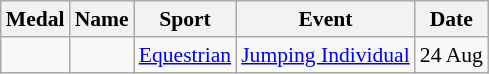<table class="wikitable sortable" style="font-size:90%">
<tr>
<th>Medal</th>
<th>Name</th>
<th>Sport</th>
<th>Event</th>
<th>Date</th>
</tr>
<tr>
<td></td>
<td></td>
<td><a href='#'>Equestrian</a></td>
<td><a href='#'>Jumping Individual</a></td>
<td>24 Aug</td>
</tr>
</table>
